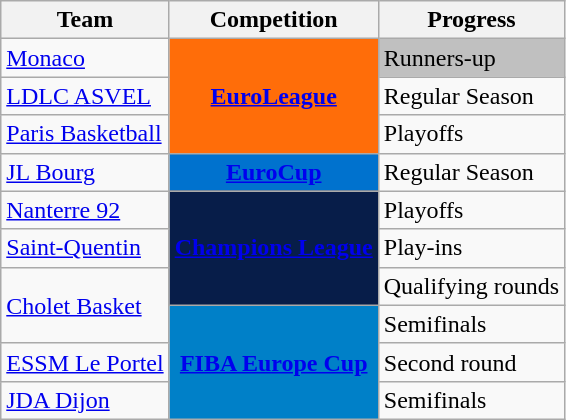<table class="wikitable sortable">
<tr>
<th>Team</th>
<th>Competition</th>
<th>Progress</th>
</tr>
<tr>
<td><a href='#'>Monaco</a></td>
<td rowspan="3" style="background:#ff6d09;color:#ffffff;text-align:center"><strong><a href='#'><span>EuroLeague</span></a></strong></td>
<td style="background:silver">Runners-up</td>
</tr>
<tr>
<td><a href='#'>LDLC ASVEL</a></td>
<td>Regular Season</td>
</tr>
<tr>
<td><a href='#'>Paris Basketball</a></td>
<td>Playoffs</td>
</tr>
<tr>
<td><a href='#'>JL Bourg</a></td>
<td rowspan="1" style="background-color:#0072CE;color:white;text-align:center"><strong><a href='#'><span>EuroCup</span></a></strong></td>
<td>Regular Season</td>
</tr>
<tr>
<td><a href='#'>Nanterre 92</a></td>
<td rowspan="3" style="background-color:#071D49;color:#D0D3D4;text-align:center"><strong><a href='#'><span>Champions League</span></a></strong></td>
<td>Playoffs</td>
</tr>
<tr>
<td><a href='#'>Saint-Quentin</a></td>
<td>Play-ins</td>
</tr>
<tr>
<td rowspan=2><a href='#'>Cholet Basket</a></td>
<td>Qualifying rounds</td>
</tr>
<tr>
<td rowspan="3" style="background-color:#0080C8;color:#D0D3D4;text-align:center"><strong><a href='#'><span>FIBA Europe Cup</span></a></strong></td>
<td>Semifinals</td>
</tr>
<tr>
<td><a href='#'>ESSM Le Portel</a></td>
<td>Second round</td>
</tr>
<tr>
<td><a href='#'>JDA Dijon</a></td>
<td>Semifinals</td>
</tr>
</table>
